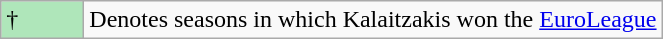<table class="wikitable">
<tr>
<td style="background:#AFE6BA; width:3em;">†</td>
<td>Denotes seasons in which Kalaitzakis won the <a href='#'>EuroLeague</a></td>
</tr>
</table>
